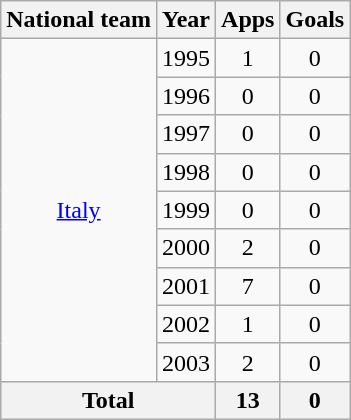<table class="wikitable" style="text-align:center">
<tr>
<th>National team</th>
<th>Year</th>
<th>Apps</th>
<th>Goals</th>
</tr>
<tr>
<td rowspan="9"><a href='#'>Italy</a></td>
<td>1995</td>
<td>1</td>
<td>0</td>
</tr>
<tr>
<td>1996</td>
<td>0</td>
<td>0</td>
</tr>
<tr>
<td>1997</td>
<td>0</td>
<td>0</td>
</tr>
<tr>
<td>1998</td>
<td>0</td>
<td>0</td>
</tr>
<tr>
<td>1999</td>
<td>0</td>
<td>0</td>
</tr>
<tr>
<td>2000</td>
<td>2</td>
<td>0</td>
</tr>
<tr>
<td>2001</td>
<td>7</td>
<td>0</td>
</tr>
<tr>
<td>2002</td>
<td>1</td>
<td>0</td>
</tr>
<tr>
<td>2003</td>
<td>2</td>
<td>0</td>
</tr>
<tr>
<th colspan="2">Total</th>
<th>13</th>
<th>0</th>
</tr>
</table>
